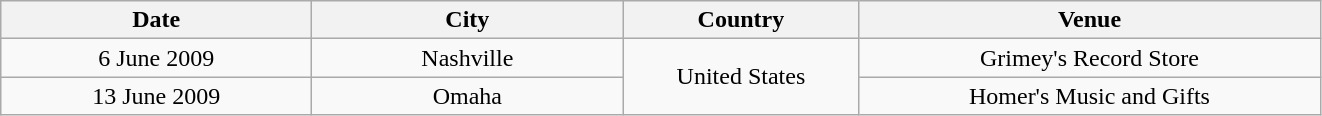<table class="wikitable" style="text-align:center;">
<tr>
<th style="width:200px;">Date</th>
<th style="width:200px;">City</th>
<th style="width:150px;">Country</th>
<th style="width:300px;">Venue</th>
</tr>
<tr>
<td>6 June 2009</td>
<td>Nashville</td>
<td rowspan="2">United States</td>
<td>Grimey's Record Store</td>
</tr>
<tr>
<td>13 June 2009</td>
<td>Omaha</td>
<td>Homer's Music and Gifts</td>
</tr>
</table>
